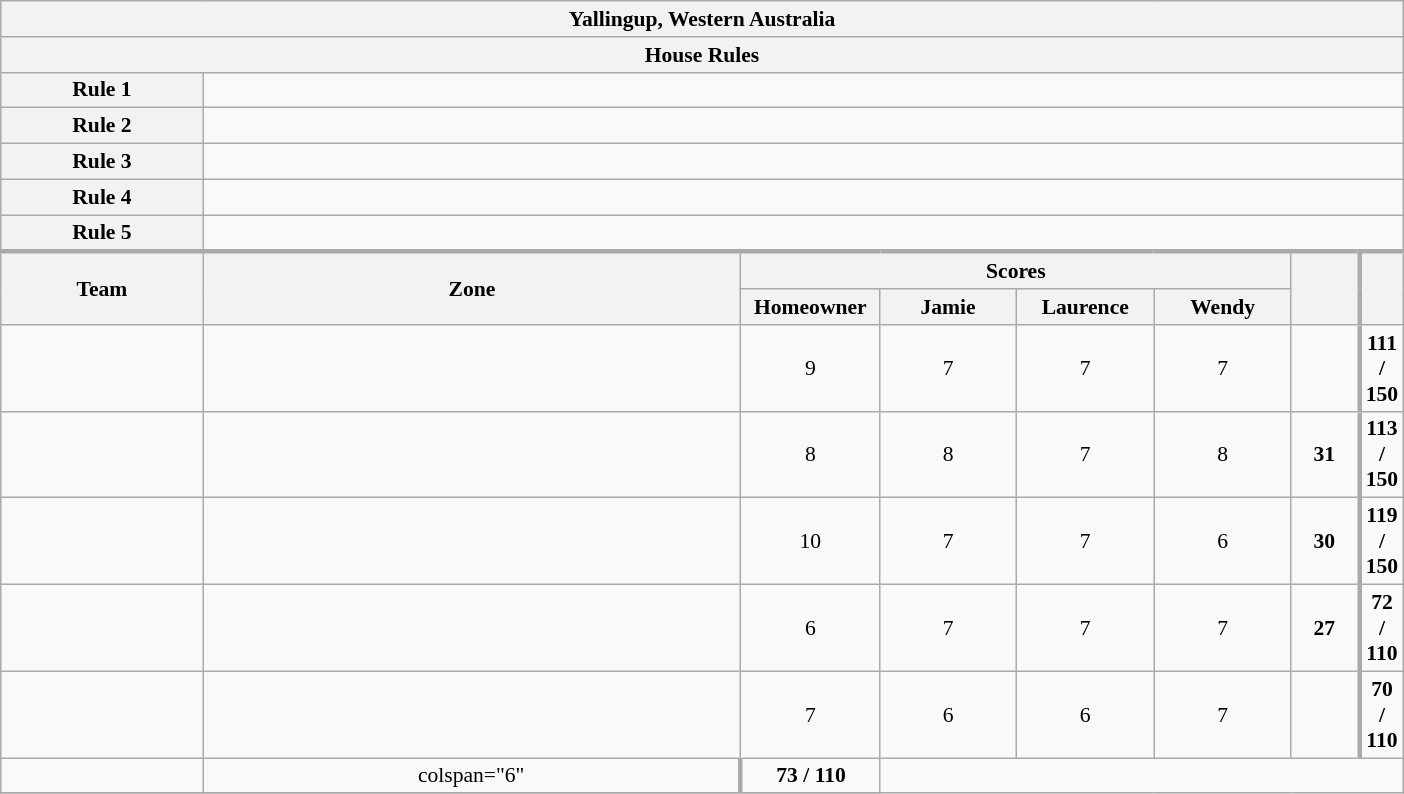<table class="wikitable plainrowheaders" style="text-align:center; font-size:90%; width:65em;">
<tr>
<th colspan="8" >Yallingup, Western Australia</th>
</tr>
<tr>
<th colspan="8">House Rules</th>
</tr>
<tr>
<th>Rule 1</th>
<td colspan="8"></td>
</tr>
<tr>
<th>Rule 2</th>
<td colspan="8"></td>
</tr>
<tr>
<th>Rule 3</th>
<td colspan="8"></td>
</tr>
<tr>
<th>Rule 4</th>
<td colspan="8"></td>
</tr>
<tr>
<th>Rule 5</th>
<td colspan="8"></td>
</tr>
<tr style="border-top:3px solid #aaa;">
<th rowspan="2">Team</th>
<th rowspan="2" style="width:40%;">Zone</th>
<th colspan="4" style="width:40%;">Scores</th>
<th rowspan="2" style="width:10%;"></th>
<th rowspan="2" style="width:10%; border-left:3px solid #aaa;"></th>
</tr>
<tr>
<th style="width:10%;">Homeowner</th>
<th style="width:10%;">Jamie</th>
<th style="width:10%;">Laurence</th>
<th style="width:10%;">Wendy</th>
</tr>
<tr>
<td style="width:15%;"></td>
<td></td>
<td>9</td>
<td>7</td>
<td>7</td>
<td>7</td>
<td></td>
<td style="border-left:3px solid #aaa;"><strong> 111 / 150</strong></td>
</tr>
<tr>
<td style="width:15%;"></td>
<td></td>
<td>8</td>
<td>8</td>
<td>7</td>
<td>8</td>
<td><strong>31</strong></td>
<td style="border-left:3px solid #aaa;"><strong> 113 / 150</strong></td>
</tr>
<tr>
<td style="width:15%;"></td>
<td></td>
<td>10</td>
<td>7</td>
<td>7</td>
<td>6</td>
<td><strong>30</strong></td>
<td style="border-left:3px solid #aaa;"><strong> 119 / 150</strong></td>
</tr>
<tr>
<td style="width:15%;"></td>
<td></td>
<td>6</td>
<td>7</td>
<td>7</td>
<td>7</td>
<td><strong>27</strong></td>
<td style="border-left:3px solid #aaa;"><strong> 72 / 110</strong></td>
</tr>
<tr>
<td style="width:15%;"></td>
<td></td>
<td>7</td>
<td>6</td>
<td>6</td>
<td>7</td>
<td></td>
<td style="border-left:3px solid #aaa;"><strong> 70 / 110</strong></td>
</tr>
<tr>
<td style="width:15%;"></td>
<td>colspan="6" </td>
<td style="border-left:3px solid #aaa;"><strong> 73 / 110</strong></td>
</tr>
<tr>
</tr>
</table>
